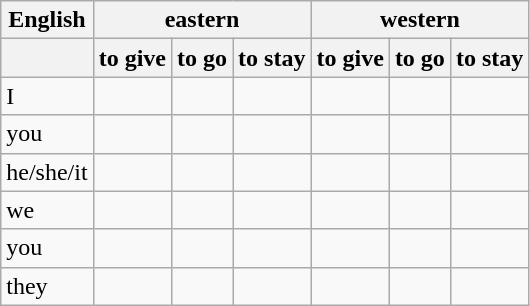<table class="wikitable">
<tr>
<th>English</th>
<th colspan="3">eastern</th>
<th colspan="3">western</th>
</tr>
<tr>
<th></th>
<th>to give</th>
<th>to go</th>
<th>to stay</th>
<th>to give</th>
<th>to go</th>
<th>to stay</th>
</tr>
<tr>
<td>I</td>
<td></td>
<td></td>
<td></td>
<td></td>
<td></td>
<td></td>
</tr>
<tr>
<td>you</td>
<td></td>
<td></td>
<td></td>
<td></td>
<td></td>
<td></td>
</tr>
<tr>
<td>he/she/it</td>
<td></td>
<td></td>
<td></td>
<td></td>
<td></td>
<td></td>
</tr>
<tr>
<td>we</td>
<td></td>
<td></td>
<td></td>
<td></td>
<td></td>
<td></td>
</tr>
<tr>
<td>you</td>
<td></td>
<td></td>
<td></td>
<td></td>
<td></td>
<td></td>
</tr>
<tr>
<td>they</td>
<td></td>
<td></td>
<td></td>
<td></td>
<td></td>
<td></td>
</tr>
</table>
